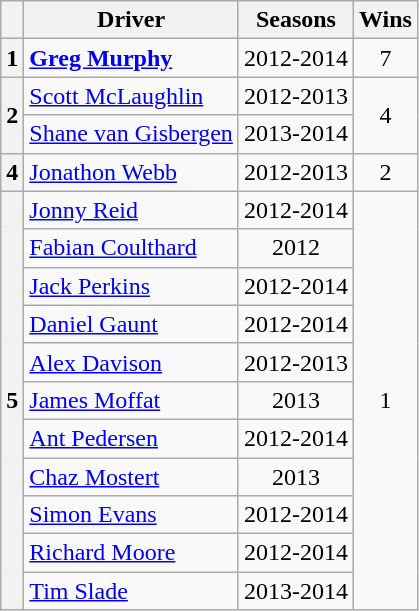<table class="wikitable" style="text-align:center">
<tr>
<th></th>
<th>Driver</th>
<th>Seasons</th>
<th>Wins</th>
</tr>
<tr>
<th>1</th>
<td align=left> <strong><a href='#'>Greg Murphy</a></strong></td>
<td>2012-2014</td>
<td>7</td>
</tr>
<tr>
<th rowspan=2>2</th>
<td align=left> <a href='#'>Scott McLaughlin</a></td>
<td>2012-2013</td>
<td rowspan=2>4</td>
</tr>
<tr>
<td align=left> <a href='#'>Shane van Gisbergen</a></td>
<td>2013-2014</td>
</tr>
<tr>
<th>4</th>
<td align=left> <a href='#'>Jonathon Webb</a></td>
<td>2012-2013</td>
<td>2</td>
</tr>
<tr>
<th rowspan=11>5</th>
<td align=left> <a href='#'>Jonny Reid</a></td>
<td>2012-2014</td>
<td rowspan=11>1</td>
</tr>
<tr>
<td align=left> <a href='#'>Fabian Coulthard</a></td>
<td>2012</td>
</tr>
<tr>
<td align=left> <a href='#'>Jack Perkins</a></td>
<td>2012-2014</td>
</tr>
<tr>
<td align=left> <a href='#'>Daniel Gaunt</a></td>
<td>2012-2014</td>
</tr>
<tr>
<td align=left> <a href='#'>Alex Davison</a></td>
<td>2012-2013</td>
</tr>
<tr>
<td align=left> <a href='#'>James Moffat</a></td>
<td>2013</td>
</tr>
<tr>
<td align=left> <a href='#'>Ant Pedersen</a></td>
<td>2012-2014</td>
</tr>
<tr>
<td align=left> <a href='#'>Chaz Mostert</a></td>
<td>2013</td>
</tr>
<tr>
<td align=left> <a href='#'>Simon Evans</a></td>
<td>2012-2014</td>
</tr>
<tr>
<td align=left> <a href='#'>Richard Moore</a></td>
<td>2012-2014</td>
</tr>
<tr>
<td align=left> <a href='#'>Tim Slade</a></td>
<td>2013-2014</td>
</tr>
</table>
